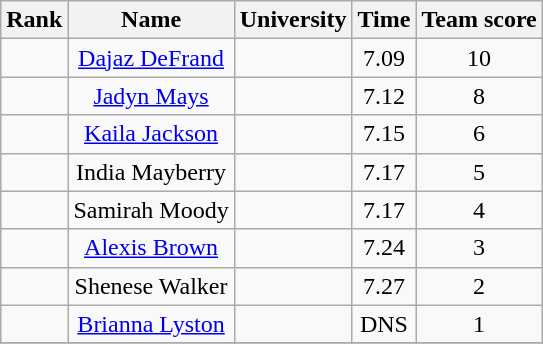<table class="wikitable sortable" style="text-align:center">
<tr>
<th>Rank</th>
<th>Name</th>
<th>University</th>
<th>Time</th>
<th>Team score</th>
</tr>
<tr>
<td></td>
<td>  <a href='#'>Dajaz DeFrand</a></td>
<td></td>
<td>7.09</td>
<td>10  </td>
</tr>
<tr>
<td></td>
<td> <a href='#'>Jadyn Mays</a></td>
<td></td>
<td>7.12</td>
<td>8 </td>
</tr>
<tr>
<td></td>
<td><a href='#'>Kaila Jackson</a></td>
<td></td>
<td>7.15</td>
<td>6</td>
</tr>
<tr>
<td></td>
<td> India Mayberry</td>
<td></td>
<td>7.17</td>
<td>5</td>
</tr>
<tr>
<td></td>
<td> Samirah Moody</td>
<td></td>
<td>7.17</td>
<td>4</td>
</tr>
<tr>
<td></td>
<td><a href='#'>Alexis Brown</a></td>
<td></td>
<td>7.24</td>
<td>3</td>
</tr>
<tr>
<td></td>
<td>  Shenese Walker</td>
<td></td>
<td>7.27</td>
<td>2</td>
</tr>
<tr>
<td></td>
<td> <a href='#'>Brianna Lyston</a></td>
<td></td>
<td>DNS</td>
<td>1</td>
</tr>
<tr>
</tr>
</table>
